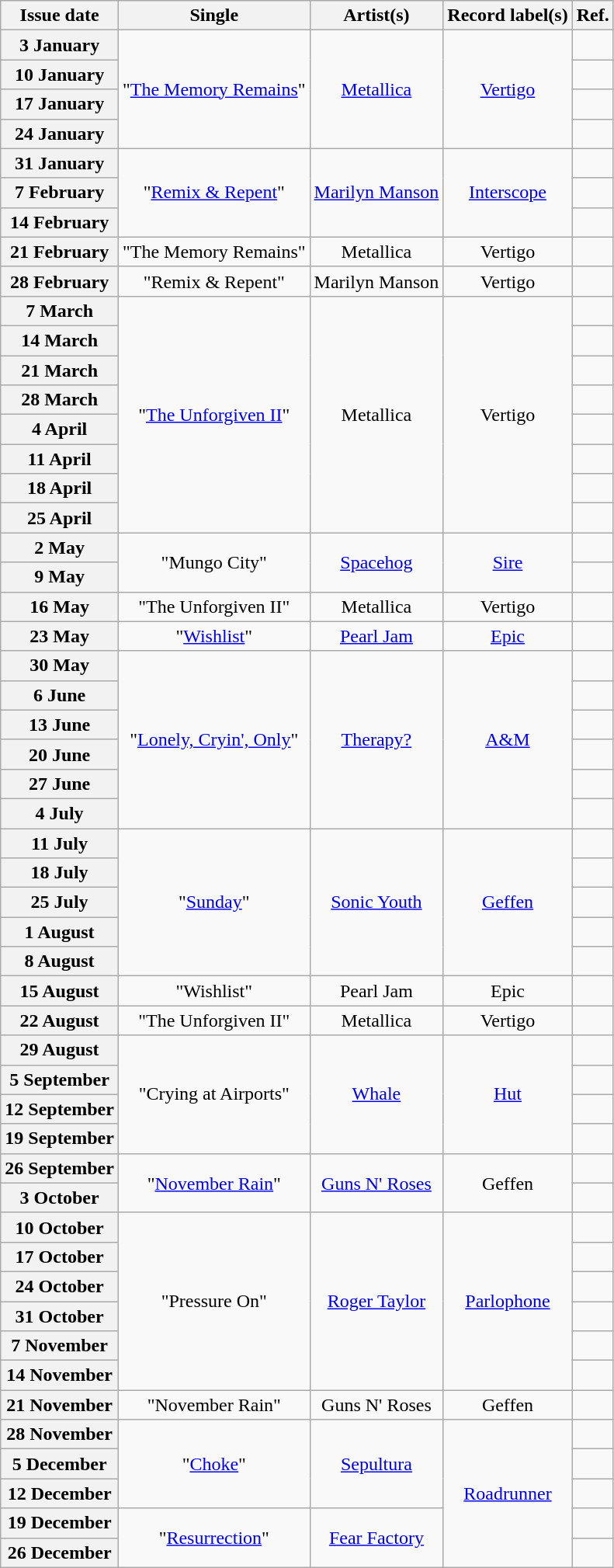<table class="wikitable plainrowheaders" style="text-align:center">
<tr>
<th scope="col">Issue date</th>
<th scope="col">Single</th>
<th scope="col">Artist(s)</th>
<th scope="col">Record label(s)</th>
<th scope="col">Ref.</th>
</tr>
<tr>
<th scope="row">3 January</th>
<td rowspan="4">"<a href='#'>The Memory Remains</a>"</td>
<td rowspan="4"><a href='#'>Metallica</a></td>
<td rowspan="4"><a href='#'>Vertigo</a></td>
<td></td>
</tr>
<tr>
<th scope="row">10 January</th>
<td></td>
</tr>
<tr>
<th scope="row">17 January</th>
<td></td>
</tr>
<tr>
<th scope="row">24 January</th>
<td></td>
</tr>
<tr>
<th scope="row">31 January</th>
<td rowspan="3">"<a href='#'>Remix & Repent</a>"</td>
<td rowspan="3"><a href='#'>Marilyn Manson</a></td>
<td rowspan="3"><a href='#'>Interscope</a></td>
<td></td>
</tr>
<tr>
<th scope="row">7 February</th>
<td></td>
</tr>
<tr>
<th scope="row">14 February</th>
<td></td>
</tr>
<tr>
<th scope="row">21 February</th>
<td>"The Memory Remains"</td>
<td>Metallica</td>
<td>Vertigo</td>
<td></td>
</tr>
<tr>
<th scope="row">28 February</th>
<td>"Remix & Repent"</td>
<td>Marilyn Manson</td>
<td>Vertigo</td>
<td></td>
</tr>
<tr>
<th scope="row">7 March</th>
<td rowspan="8">"<a href='#'>The Unforgiven II</a>"</td>
<td rowspan="8">Metallica</td>
<td rowspan="8">Vertigo</td>
<td></td>
</tr>
<tr>
<th scope="row">14 March</th>
<td></td>
</tr>
<tr>
<th scope="row">21 March</th>
<td></td>
</tr>
<tr>
<th scope="row">28 March</th>
<td></td>
</tr>
<tr>
<th scope="row">4 April</th>
<td></td>
</tr>
<tr>
<th scope="row">11 April</th>
<td></td>
</tr>
<tr>
<th scope="row">18 April</th>
<td></td>
</tr>
<tr>
<th scope="row">25 April</th>
<td></td>
</tr>
<tr>
<th scope="row">2 May</th>
<td rowspan="2">"Mungo City"</td>
<td rowspan="2"><a href='#'>Spacehog</a></td>
<td rowspan="2"><a href='#'>Sire</a></td>
<td></td>
</tr>
<tr>
<th scope="row">9 May</th>
<td></td>
</tr>
<tr>
<th scope="row">16 May</th>
<td>"The Unforgiven II"</td>
<td>Metallica</td>
<td>Vertigo</td>
<td></td>
</tr>
<tr>
<th scope="row">23 May</th>
<td>"<a href='#'>Wishlist</a>"</td>
<td><a href='#'>Pearl Jam</a></td>
<td><a href='#'>Epic</a></td>
<td></td>
</tr>
<tr>
<th scope="row">30 May</th>
<td rowspan="6">"<a href='#'>Lonely, Cryin', Only</a>"</td>
<td rowspan="6"><a href='#'>Therapy?</a></td>
<td rowspan="6"><a href='#'>A&M</a></td>
<td></td>
</tr>
<tr>
<th scope="row">6 June</th>
<td></td>
</tr>
<tr>
<th scope="row">13 June</th>
<td></td>
</tr>
<tr>
<th scope="row">20 June</th>
<td></td>
</tr>
<tr>
<th scope="row">27 June</th>
<td></td>
</tr>
<tr>
<th scope="row">4 July</th>
<td></td>
</tr>
<tr>
<th scope="row">11 July</th>
<td rowspan="5">"<a href='#'>Sunday</a>"</td>
<td rowspan="5"><a href='#'>Sonic Youth</a></td>
<td rowspan="5"><a href='#'>Geffen</a></td>
<td></td>
</tr>
<tr>
<th scope="row">18 July</th>
<td></td>
</tr>
<tr>
<th scope="row">25 July</th>
<td></td>
</tr>
<tr>
<th scope="row">1 August</th>
<td></td>
</tr>
<tr>
<th scope="row">8 August</th>
<td></td>
</tr>
<tr>
<th scope="row">15 August</th>
<td>"Wishlist"</td>
<td>Pearl Jam</td>
<td>Epic</td>
<td></td>
</tr>
<tr>
<th scope="row">22 August</th>
<td>"The Unforgiven II"</td>
<td>Metallica</td>
<td>Vertigo</td>
<td></td>
</tr>
<tr>
<th scope="row">29 August</th>
<td rowspan="4">"Crying at Airports"</td>
<td rowspan="4"><a href='#'>Whale</a></td>
<td rowspan="4"><a href='#'>Hut</a></td>
<td></td>
</tr>
<tr>
<th scope="row">5 September</th>
<td></td>
</tr>
<tr>
<th scope="row">12 September</th>
<td></td>
</tr>
<tr>
<th scope="row">19 September</th>
<td></td>
</tr>
<tr>
<th scope="row">26 September</th>
<td rowspan="2">"<a href='#'>November Rain</a>"</td>
<td rowspan="2"><a href='#'>Guns N' Roses</a></td>
<td rowspan="2">Geffen</td>
<td></td>
</tr>
<tr>
<th scope="row">3 October</th>
<td></td>
</tr>
<tr>
<th scope="row">10 October</th>
<td rowspan="6">"Pressure On"</td>
<td rowspan="6"><a href='#'>Roger Taylor</a></td>
<td rowspan="6"><a href='#'>Parlophone</a></td>
<td></td>
</tr>
<tr>
<th scope="row">17 October</th>
<td></td>
</tr>
<tr>
<th scope="row">24 October</th>
<td></td>
</tr>
<tr>
<th scope="row">31 October</th>
<td></td>
</tr>
<tr>
<th scope="row">7 November</th>
<td></td>
</tr>
<tr>
<th scope="row">14 November</th>
<td></td>
</tr>
<tr>
<th scope="row">21 November</th>
<td>"November Rain"</td>
<td>Guns N' Roses</td>
<td>Geffen</td>
<td></td>
</tr>
<tr>
<th scope="row">28 November</th>
<td rowspan="3">"<a href='#'>Choke</a>"</td>
<td rowspan="3"><a href='#'>Sepultura</a></td>
<td rowspan="5"><a href='#'>Roadrunner</a></td>
<td></td>
</tr>
<tr>
<th scope="row">5 December</th>
<td></td>
</tr>
<tr>
<th scope="row">12 December</th>
<td></td>
</tr>
<tr>
<th scope="row">19 December</th>
<td rowspan="2">"<a href='#'>Resurrection</a>"</td>
<td rowspan="2"><a href='#'>Fear Factory</a></td>
<td></td>
</tr>
<tr>
<th scope="row">26 December</th>
<td></td>
</tr>
</table>
